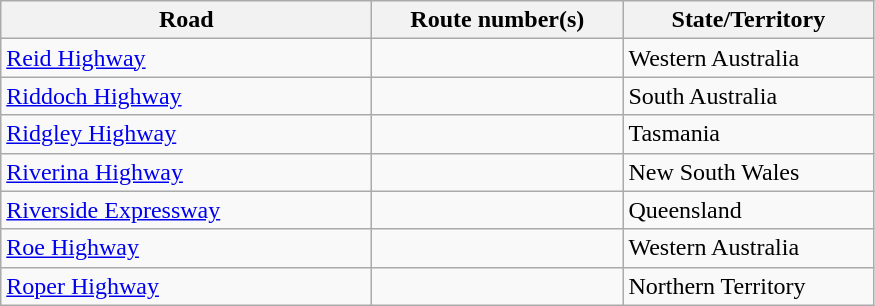<table class=wikitable>
<tr>
<th style="width:15em;">Road</th>
<th style="width:10em;">Route number(s)</th>
<th style="width:10em;">State/Territory</th>
</tr>
<tr>
<td><a href='#'>Reid Highway</a></td>
<td></td>
<td>Western Australia</td>
</tr>
<tr>
<td><a href='#'>Riddoch Highway</a></td>
<td></td>
<td>South Australia</td>
</tr>
<tr>
<td><a href='#'>Ridgley Highway</a></td>
<td></td>
<td>Tasmania</td>
</tr>
<tr>
<td><a href='#'>Riverina Highway</a></td>
<td></td>
<td>New South Wales</td>
</tr>
<tr>
<td><a href='#'>Riverside Expressway</a></td>
<td></td>
<td>Queensland</td>
</tr>
<tr>
<td><a href='#'>Roe Highway</a></td>
<td></td>
<td>Western Australia</td>
</tr>
<tr>
<td><a href='#'>Roper Highway</a></td>
<td></td>
<td>Northern Territory</td>
</tr>
</table>
